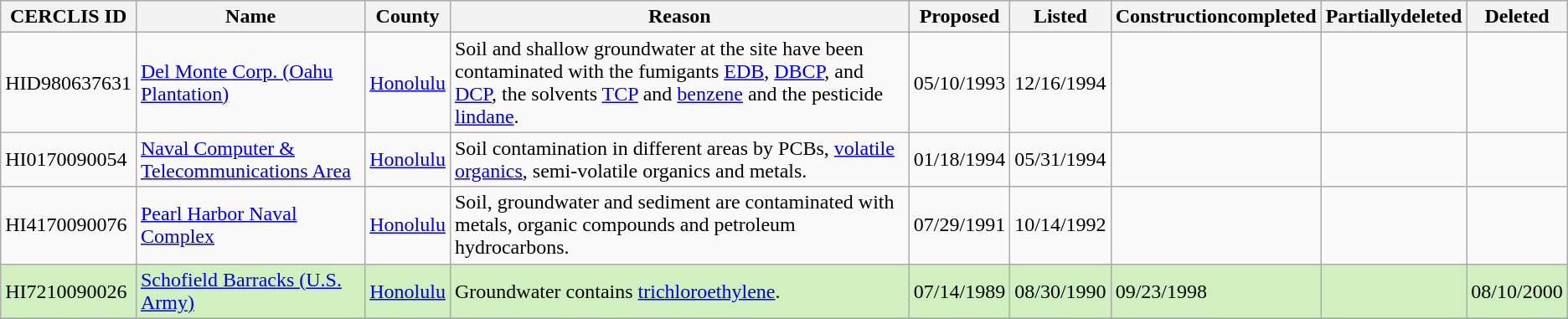<table class="wikitable sortable" border="1">
<tr>
<th>CERCLIS ID</th>
<th>Name</th>
<th>County</th>
<th>Reason</th>
<th>Proposed</th>
<th>Listed</th>
<th>Constructioncompleted</th>
<th>Partiallydeleted</th>
<th>Deleted</th>
</tr>
<tr>
<td>HID980637631</td>
<td><a href='#'>Del Monte Corp. (Oahu Plantation)</a></td>
<td><a href='#'>Honolulu</a></td>
<td>Soil and shallow groundwater at the site have been contaminated with the fumigants <a href='#'>EDB</a>, <a href='#'>DBCP</a>, and <a href='#'>DCP</a>, the solvents <a href='#'>TCP</a> and <a href='#'>benzene</a> and the pesticide <a href='#'>lindane</a>.</td>
<td>05/10/1993</td>
<td>12/16/1994</td>
<td></td>
<td></td>
<td></td>
</tr>
<tr>
<td>HI0170090054</td>
<td><a href='#'>Naval Computer & Telecommunications Area</a></td>
<td><a href='#'>Honolulu</a></td>
<td>Soil contamination in different areas by PCBs, <a href='#'>volatile organics</a>, semi-volatile organics and metals.</td>
<td>01/18/1994</td>
<td>05/31/1994</td>
<td></td>
<td></td>
<td></td>
</tr>
<tr>
<td>HI4170090076</td>
<td><a href='#'>Pearl Harbor Naval Complex</a></td>
<td><a href='#'>Honolulu</a></td>
<td>Soil, groundwater and sediment are contaminated with metals, organic compounds and petroleum hydrocarbons.</td>
<td>07/29/1991</td>
<td>10/14/1992</td>
<td></td>
<td></td>
<td></td>
</tr>
<tr style="background:#d0f0c0">
<td>HI7210090026</td>
<td><a href='#'>Schofield Barracks (U.S. Army)</a></td>
<td><a href='#'>Honolulu</a></td>
<td>Groundwater contains <a href='#'>trichloroethylene</a>.</td>
<td>07/14/1989</td>
<td>08/30/1990</td>
<td>09/23/1998</td>
<td></td>
<td>08/10/2000</td>
</tr>
<tr>
</tr>
</table>
